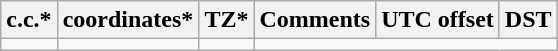<table class="wikitable sortable">
<tr>
<th>c.c.*</th>
<th>coordinates*</th>
<th>TZ*</th>
<th>Comments</th>
<th>UTC offset</th>
<th>DST</th>
</tr>
<tr --->
<td></td>
<td></td>
<td></td>
</tr>
</table>
